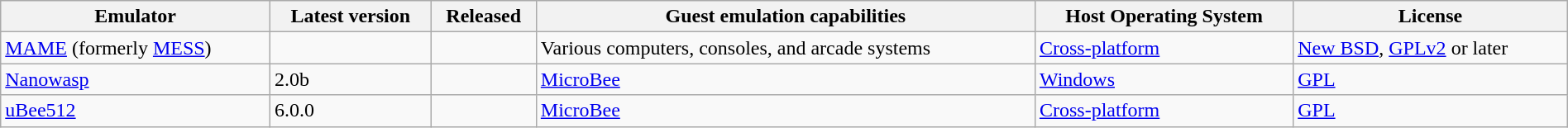<table class="wikitable sortable" style="width:100%">
<tr>
<th>Emulator</th>
<th>Latest version</th>
<th>Released</th>
<th>Guest emulation capabilities</th>
<th>Host Operating System</th>
<th>License</th>
</tr>
<tr>
<td><a href='#'>MAME</a> (formerly <a href='#'>MESS</a>)</td>
<td></td>
<td></td>
<td>Various computers, consoles, and arcade systems</td>
<td><a href='#'>Cross-platform</a></td>
<td><a href='#'>New BSD</a>, <a href='#'>GPLv2</a> or later</td>
</tr>
<tr>
<td><a href='#'>Nanowasp</a></td>
<td>2.0b</td>
<td></td>
<td><a href='#'>MicroBee</a></td>
<td><a href='#'>Windows</a></td>
<td><a href='#'>GPL</a></td>
</tr>
<tr>
<td><a href='#'>uBee512</a></td>
<td>6.0.0</td>
<td></td>
<td><a href='#'>MicroBee</a></td>
<td><a href='#'>Cross-platform</a></td>
<td><a href='#'>GPL</a></td>
</tr>
</table>
